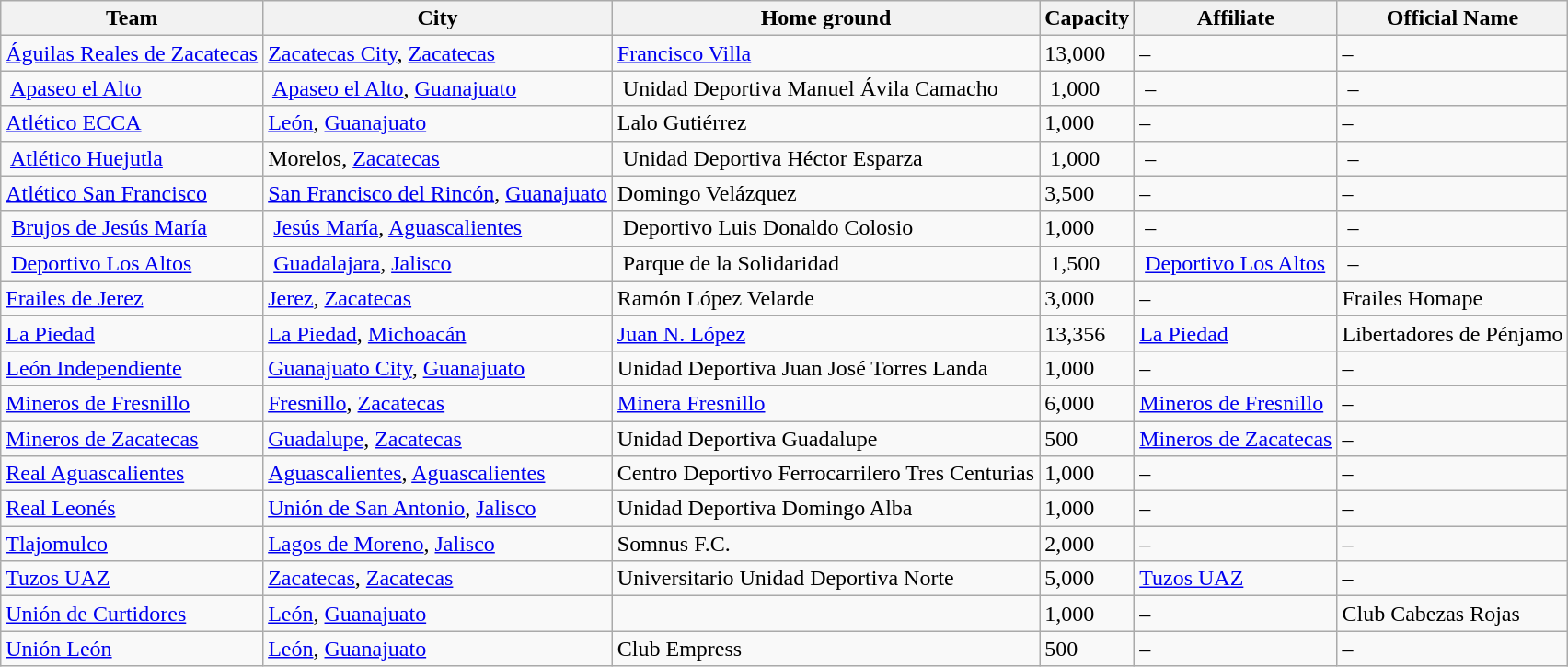<table class="wikitable sortable">
<tr>
<th>Team</th>
<th>City</th>
<th>Home ground</th>
<th>Capacity</th>
<th>Affiliate</th>
<th>Official Name</th>
</tr>
<tr>
<td><a href='#'>Águilas Reales de Zacatecas</a></td>
<td><a href='#'>Zacatecas City</a>, <a href='#'>Zacatecas</a></td>
<td><a href='#'>Francisco Villa</a></td>
<td>13,000</td>
<td>–</td>
<td>–</td>
</tr>
<tr>
<td> <a href='#'>Apaseo el Alto</a> </td>
<td> <a href='#'>Apaseo el Alto</a>, <a href='#'>Guanajuato</a> </td>
<td> Unidad Deportiva Manuel Ávila Camacho </td>
<td> 1,000</td>
<td> – </td>
<td> –</td>
</tr>
<tr>
<td><a href='#'>Atlético ECCA</a></td>
<td><a href='#'>León</a>, <a href='#'>Guanajuato</a></td>
<td>Lalo Gutiérrez</td>
<td>1,000</td>
<td>–</td>
<td>–</td>
</tr>
<tr>
<td> <a href='#'>Atlético Huejutla</a> </td>
<td>Morelos, <a href='#'>Zacatecas</a></td>
<td> Unidad Deportiva Héctor Esparza</td>
<td> 1,000</td>
<td> – </td>
<td> –</td>
</tr>
<tr>
<td><a href='#'>Atlético San Francisco</a></td>
<td><a href='#'>San Francisco del Rincón</a>, <a href='#'>Guanajuato</a></td>
<td>Domingo Velázquez</td>
<td>3,500</td>
<td>–</td>
<td>–</td>
</tr>
<tr>
<td> <a href='#'>Brujos de Jesús María</a> </td>
<td> <a href='#'>Jesús María</a>, <a href='#'>Aguascalientes</a> </td>
<td> Deportivo Luis Donaldo Colosio</td>
<td>1,000 </td>
<td> – </td>
<td> –</td>
</tr>
<tr>
<td> <a href='#'>Deportivo Los Altos</a> </td>
<td> <a href='#'>Guadalajara</a>, <a href='#'>Jalisco</a> </td>
<td> Parque de la Solidaridad</td>
<td> 1,500</td>
<td> <a href='#'>Deportivo Los Altos</a></td>
<td> –</td>
</tr>
<tr>
<td><a href='#'>Frailes de Jerez</a></td>
<td><a href='#'>Jerez</a>, <a href='#'>Zacatecas</a></td>
<td>Ramón López Velarde</td>
<td>3,000</td>
<td>–</td>
<td>Frailes Homape</td>
</tr>
<tr>
<td><a href='#'>La Piedad</a></td>
<td><a href='#'>La Piedad</a>, <a href='#'>Michoacán</a></td>
<td><a href='#'>Juan N. López</a></td>
<td>13,356</td>
<td><a href='#'>La Piedad</a></td>
<td>Libertadores de Pénjamo</td>
</tr>
<tr>
<td><a href='#'>León Independiente</a></td>
<td><a href='#'>Guanajuato City</a>, <a href='#'>Guanajuato</a></td>
<td>Unidad Deportiva Juan José Torres Landa</td>
<td>1,000</td>
<td>–</td>
<td>–</td>
</tr>
<tr>
<td><a href='#'>Mineros de Fresnillo</a></td>
<td><a href='#'>Fresnillo</a>, <a href='#'>Zacatecas</a></td>
<td><a href='#'>Minera Fresnillo</a></td>
<td>6,000</td>
<td><a href='#'>Mineros de Fresnillo</a></td>
<td>–</td>
</tr>
<tr>
<td><a href='#'>Mineros de Zacatecas</a></td>
<td><a href='#'>Guadalupe</a>, <a href='#'>Zacatecas</a></td>
<td>Unidad Deportiva Guadalupe</td>
<td>500</td>
<td><a href='#'>Mineros de Zacatecas</a></td>
<td>–</td>
</tr>
<tr>
<td><a href='#'>Real Aguascalientes</a></td>
<td><a href='#'>Aguascalientes</a>, <a href='#'>Aguascalientes</a></td>
<td>Centro Deportivo Ferrocarrilero Tres Centurias</td>
<td>1,000</td>
<td>–</td>
<td>–</td>
</tr>
<tr>
<td><a href='#'>Real Leonés</a></td>
<td><a href='#'>Unión de San Antonio</a>, <a href='#'>Jalisco</a></td>
<td>Unidad Deportiva Domingo Alba</td>
<td>1,000</td>
<td>–</td>
<td>–</td>
</tr>
<tr>
<td><a href='#'>Tlajomulco</a></td>
<td><a href='#'>Lagos de Moreno</a>, <a href='#'>Jalisco</a></td>
<td>Somnus F.C.</td>
<td>2,000</td>
<td>–</td>
<td>–</td>
</tr>
<tr>
<td><a href='#'>Tuzos UAZ</a></td>
<td><a href='#'>Zacatecas</a>, <a href='#'>Zacatecas</a></td>
<td>Universitario Unidad Deportiva Norte</td>
<td>5,000</td>
<td><a href='#'>Tuzos UAZ</a></td>
<td>–</td>
</tr>
<tr>
<td><a href='#'>Unión de Curtidores</a></td>
<td><a href='#'>León</a>, <a href='#'>Guanajuato</a></td>
<td></td>
<td>1,000</td>
<td>–</td>
<td>Club Cabezas Rojas</td>
</tr>
<tr>
<td><a href='#'>Unión León</a></td>
<td><a href='#'>León</a>, <a href='#'>Guanajuato</a></td>
<td>Club Empress</td>
<td>500</td>
<td>–</td>
<td>–</td>
</tr>
</table>
